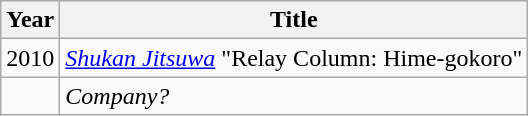<table class="wikitable">
<tr>
<th>Year</th>
<th>Title</th>
</tr>
<tr>
<td>2010</td>
<td><em><a href='#'>Shukan Jitsuwa</a></em> "Relay Column: Hime-gokoro"</td>
</tr>
<tr>
<td></td>
<td><em>Company?</em></td>
</tr>
</table>
